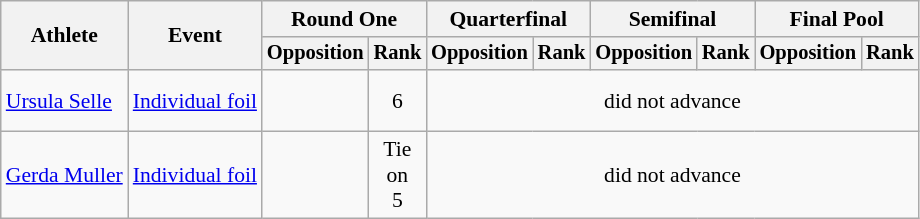<table class="wikitable" style="text-align:left; font-size:90%">
<tr>
<th rowspan="2">Athlete</th>
<th rowspan="2">Event</th>
<th colspan=2>Round One</th>
<th colspan=2>Quarterfinal</th>
<th colspan=2>Semifinal</th>
<th colspan=2>Final Pool</th>
</tr>
<tr style="font-size:95%">
<th>Opposition</th>
<th>Rank</th>
<th>Opposition</th>
<th>Rank</th>
<th>Opposition</th>
<th>Rank</th>
<th>Opposition</th>
<th>Rank</th>
</tr>
<tr align=center>
<td align=left><a href='#'>Ursula Selle</a></td>
<td align=left><a href='#'>Individual foil</a></td>
<td> <br> <br> </td>
<td>6</td>
<td colspan=6>did not advance</td>
</tr>
<tr align=center>
<td align=left><a href='#'>Gerda Muller</a></td>
<td align=left><a href='#'>Individual foil</a></td>
<td> <br> <br></td>
<td>Tie<br>on<br>5</td>
<td colspan=6>did not advance</td>
</tr>
</table>
